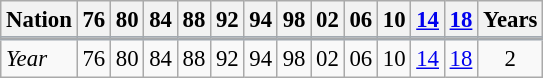<table class="wikitable" style="text-align: center; font-size: 95%;">
<tr>
<th scope="col">Nation</th>
<th scope="col"><span>76</span></th>
<th><span>80</span></th>
<th scope="col"><span>84</span></th>
<th><span>88</span></th>
<th scope="col"><span>92</span></th>
<th><span>94</span></th>
<th scope="col"><span>98</span></th>
<th><span>02</span></th>
<th scope="col"><span>06</span></th>
<th><span>10</span></th>
<th scope="col"><a href='#'>14</a></th>
<th><a href='#'>18</a></th>
<th scope="col">Years</th>
</tr>
<tr>
</tr>
<tr>
</tr>
<tr>
</tr>
<tr>
</tr>
<tr>
</tr>
<tr>
</tr>
<tr>
</tr>
<tr>
</tr>
<tr>
</tr>
<tr>
</tr>
<tr style="border-top: double #a2a9b1;">
<td style="text-align: left;"><em>Year</em></td>
<td><span>76</span></td>
<td><span>80</span></td>
<td><span>84</span></td>
<td><span>88</span></td>
<td><span>92</span></td>
<td><span>94</span></td>
<td><span>98</span></td>
<td><span>02</span></td>
<td><span>06</span></td>
<td><span>10</span></td>
<td><a href='#'>14</a></td>
<td><a href='#'>18</a></td>
<td>2</td>
</tr>
</table>
